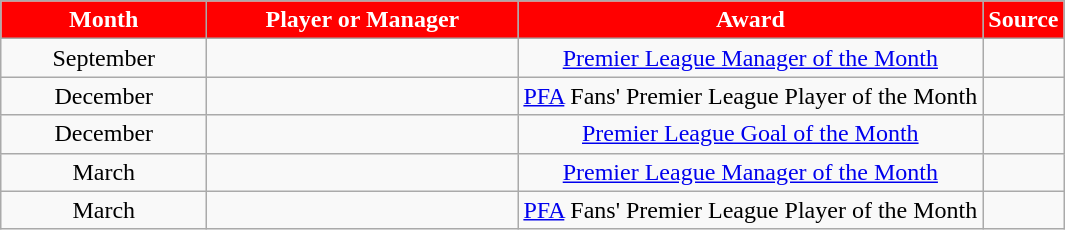<table class="wikitable" style="text-align:center;">
<tr>
<th style="background:#FF0000; color:white;">Month</th>
<th style="background:#FF0000; color:white;">Player or Manager</th>
<th style="background:#FF0000; color:white;">Award</th>
<th style="background:#FF0000; color:white;">Source</th>
</tr>
<tr>
<td style="width:130px;">September</td>
<td style="width:200px;"></td>
<td><a href='#'>Premier League Manager of the Month</a></td>
<td></td>
</tr>
<tr>
<td style="width:130px;">December</td>
<td style="width:200px;"></td>
<td><a href='#'>PFA</a> Fans' Premier League Player of the Month</td>
<td></td>
</tr>
<tr>
<td style="width:130px;">December</td>
<td style="width:200px;"></td>
<td><a href='#'>Premier League Goal of the Month</a></td>
<td></td>
</tr>
<tr>
<td style="width:130px;">March</td>
<td style="width:200px;"></td>
<td><a href='#'>Premier League Manager of the Month</a></td>
<td></td>
</tr>
<tr>
<td style="width:130px;">March</td>
<td style="width:200px;"></td>
<td><a href='#'>PFA</a> Fans' Premier League Player of the Month</td>
<td></td>
</tr>
</table>
